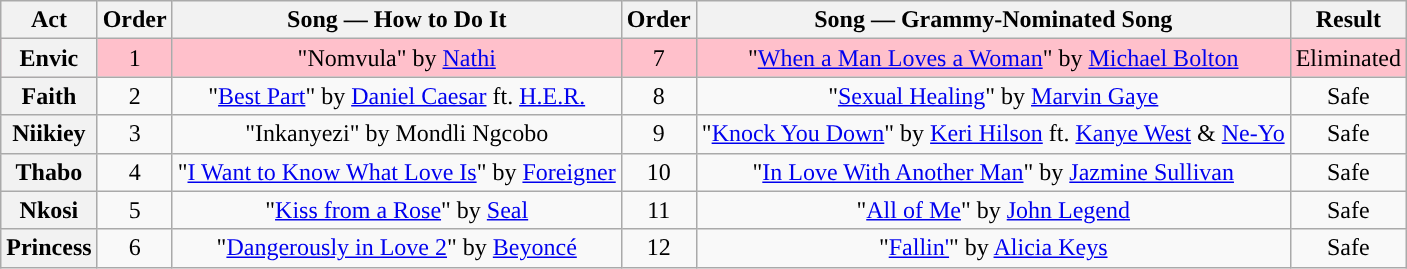<table class="wikitable plainrowheaders" style="text-align:center;">
<tr>
<th scope"col">Act</th>
<th scope"col">Order</th>
<th scope"col">Song — How to Do It</th>
<th scope"col">Order</th>
<th scope"col">Song — Grammy-Nominated Song</th>
<th scope"col">Result</th>
</tr>
<tr bgcolor="pink">
<th scope=row>Envic</th>
<td>1</td>
<td>"Nomvula" by <a href='#'>Nathi</a></td>
<td>7</td>
<td>"<a href='#'>When a Man Loves a Woman</a>" by <a href='#'>Michael Bolton</a></td>
<td>Eliminated</td>
</tr>
<tr>
<th scope=row>Faith</th>
<td>2</td>
<td>"<a href='#'>Best Part</a>" by <a href='#'>Daniel Caesar</a> ft. <a href='#'>H.E.R.</a></td>
<td>8</td>
<td>"<a href='#'>Sexual Healing</a>" by <a href='#'>Marvin Gaye</a></td>
<td>Safe</td>
</tr>
<tr>
<th scope=row>Niikiey</th>
<td>3</td>
<td>"Inkanyezi" by Mondli Ngcobo</td>
<td>9</td>
<td>"<a href='#'>Knock You Down</a>" by <a href='#'>Keri Hilson</a> ft. <a href='#'>Kanye West</a> & <a href='#'>Ne-Yo</a></td>
<td>Safe</td>
</tr>
<tr>
<th scope=row>Thabo</th>
<td>4</td>
<td>"<a href='#'>I Want to Know What Love Is</a>" by <a href='#'>Foreigner</a></td>
<td>10</td>
<td>"<a href='#'>In Love With Another Man</a>" by <a href='#'>Jazmine Sullivan</a></td>
<td>Safe</td>
</tr>
<tr>
<th scope=row>Nkosi</th>
<td>5</td>
<td>"<a href='#'>Kiss from a Rose</a>" by <a href='#'>Seal</a></td>
<td>11</td>
<td>"<a href='#'>All of Me</a>" by <a href='#'>John Legend</a></td>
<td>Safe</td>
</tr>
<tr>
<th scope=row>Princess</th>
<td>6</td>
<td>"<a href='#'>Dangerously in Love 2</a>" by <a href='#'>Beyoncé</a></td>
<td>12</td>
<td>"<a href='#'>Fallin'</a>" by <a href='#'>Alicia Keys</a></td>
<td>Safe</td>
</tr>
</table>
